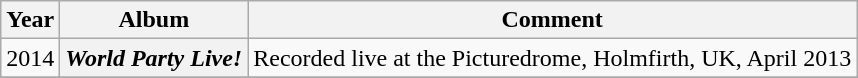<table class="wikitable plainrowheaders" style="text-align:center;">
<tr>
<th rowspan="1">Year</th>
<th rowspan="1">Album</th>
<th rowspan="1">Comment</th>
</tr>
<tr>
<td>2014</td>
<th scope="row"><em>World Party Live!</em></th>
<td>Recorded live at the Picturedrome, Holmfirth, UK, April 2013</td>
</tr>
<tr>
</tr>
</table>
